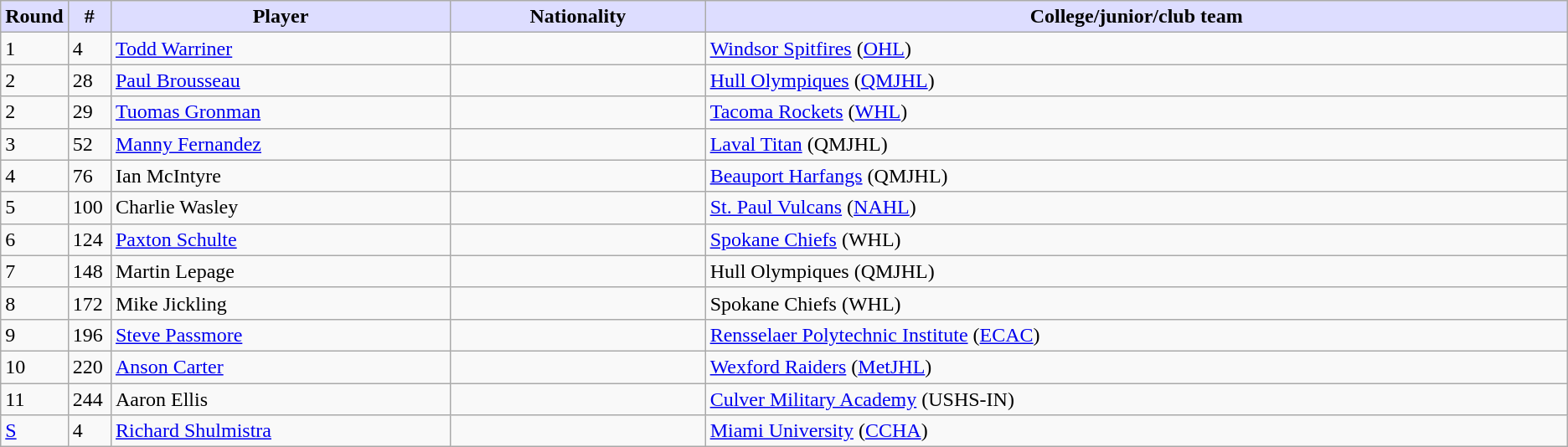<table class="wikitable">
<tr>
<th style="background:#ddf; width:2.75%;">Round</th>
<th style="background:#ddf; width:2.75%;">#</th>
<th style="background:#ddf; width:22.0%;">Player</th>
<th style="background:#ddf; width:16.5%;">Nationality</th>
<th style="background:#ddf; width:100.0%;">College/junior/club team</th>
</tr>
<tr>
<td>1</td>
<td>4</td>
<td><a href='#'>Todd Warriner</a></td>
<td></td>
<td><a href='#'>Windsor Spitfires</a> (<a href='#'>OHL</a>)</td>
</tr>
<tr>
<td>2</td>
<td>28</td>
<td><a href='#'>Paul Brousseau</a></td>
<td></td>
<td><a href='#'>Hull Olympiques</a> (<a href='#'>QMJHL</a>)</td>
</tr>
<tr>
<td>2</td>
<td>29</td>
<td><a href='#'>Tuomas Gronman</a></td>
<td></td>
<td><a href='#'>Tacoma Rockets</a> (<a href='#'>WHL</a>)</td>
</tr>
<tr>
<td>3</td>
<td>52</td>
<td><a href='#'>Manny Fernandez</a></td>
<td></td>
<td><a href='#'>Laval Titan</a> (QMJHL)</td>
</tr>
<tr>
<td>4</td>
<td>76</td>
<td>Ian McIntyre</td>
<td></td>
<td><a href='#'>Beauport Harfangs</a> (QMJHL)</td>
</tr>
<tr>
<td>5</td>
<td>100</td>
<td>Charlie Wasley</td>
<td></td>
<td><a href='#'>St. Paul Vulcans</a> (<a href='#'>NAHL</a>)</td>
</tr>
<tr>
<td>6</td>
<td>124</td>
<td><a href='#'>Paxton Schulte</a></td>
<td></td>
<td><a href='#'>Spokane Chiefs</a> (WHL)</td>
</tr>
<tr>
<td>7</td>
<td>148</td>
<td>Martin Lepage</td>
<td></td>
<td>Hull Olympiques (QMJHL)</td>
</tr>
<tr>
<td>8</td>
<td>172</td>
<td>Mike Jickling</td>
<td></td>
<td>Spokane Chiefs (WHL)</td>
</tr>
<tr>
<td>9</td>
<td>196</td>
<td><a href='#'>Steve Passmore</a></td>
<td></td>
<td><a href='#'>Rensselaer Polytechnic Institute</a> (<a href='#'>ECAC</a>)</td>
</tr>
<tr>
<td>10</td>
<td>220</td>
<td><a href='#'>Anson Carter</a></td>
<td></td>
<td><a href='#'>Wexford Raiders</a> (<a href='#'>MetJHL</a>)</td>
</tr>
<tr>
<td>11</td>
<td>244</td>
<td>Aaron Ellis</td>
<td></td>
<td><a href='#'>Culver Military Academy</a> (USHS-IN)</td>
</tr>
<tr>
<td><a href='#'>S</a></td>
<td>4</td>
<td><a href='#'>Richard Shulmistra</a></td>
<td></td>
<td><a href='#'>Miami University</a> (<a href='#'>CCHA</a>)</td>
</tr>
</table>
